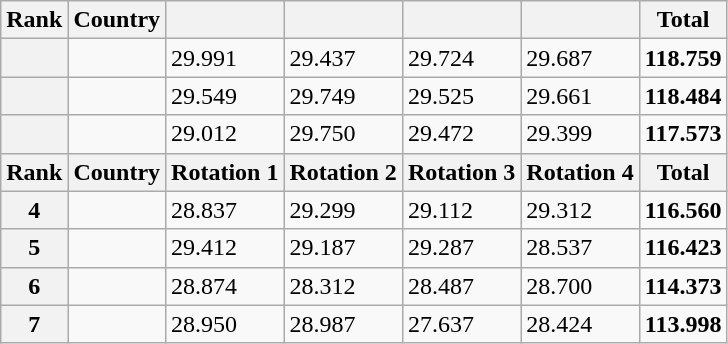<table class="wikitable sortable">
<tr>
<th scope="col">Rank</th>
<th scope="col">Country</th>
<th scope="col"></th>
<th scope="col"></th>
<th scope="col"></th>
<th scope="col"></th>
<th scope="col">Total</th>
</tr>
<tr>
<th scope="row"></th>
<td align="left"></td>
<td>29.991</td>
<td>29.437</td>
<td>29.724</td>
<td>29.687</td>
<td><strong>118.759</strong></td>
</tr>
<tr>
<th scope="row"></th>
<td align="left"></td>
<td>29.549</td>
<td>29.749</td>
<td>29.525</td>
<td>29.661</td>
<td><strong>118.484</strong></td>
</tr>
<tr>
<th scope="row"></th>
<td align="left"></td>
<td>29.012</td>
<td>29.750</td>
<td>29.472</td>
<td>29.399</td>
<td><strong>117.573</strong></td>
</tr>
<tr>
<th>Rank</th>
<th>Country</th>
<th>Rotation 1</th>
<th>Rotation 2</th>
<th>Rotation 3</th>
<th>Rotation 4</th>
<th>Total</th>
</tr>
<tr>
<th scope="row">4</th>
<td align="left"></td>
<td>28.837</td>
<td>29.299</td>
<td>29.112</td>
<td>29.312</td>
<td><strong>116.560</strong></td>
</tr>
<tr>
<th scope="row">5</th>
<td align="left"></td>
<td>29.412</td>
<td>29.187</td>
<td>29.287</td>
<td>28.537</td>
<td><strong>116.423</strong></td>
</tr>
<tr>
<th scope="row">6</th>
<td align="left"></td>
<td>28.874</td>
<td>28.312</td>
<td>28.487</td>
<td>28.700</td>
<td><strong>114.373</strong></td>
</tr>
<tr>
<th scope="row">7</th>
<td align="left"></td>
<td>28.950</td>
<td>28.987</td>
<td>27.637</td>
<td>28.424</td>
<td><strong>113.998</strong></td>
</tr>
</table>
